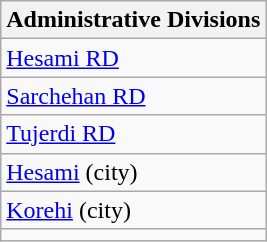<table class="wikitable">
<tr>
<th>Administrative Divisions</th>
</tr>
<tr>
<td><a href='#'>Hesami RD</a></td>
</tr>
<tr>
<td><a href='#'>Sarchehan RD</a></td>
</tr>
<tr>
<td><a href='#'>Tujerdi RD</a></td>
</tr>
<tr>
<td><a href='#'>Hesami</a> (city)</td>
</tr>
<tr>
<td><a href='#'>Korehi</a> (city)</td>
</tr>
<tr>
<td colspan=1></td>
</tr>
</table>
